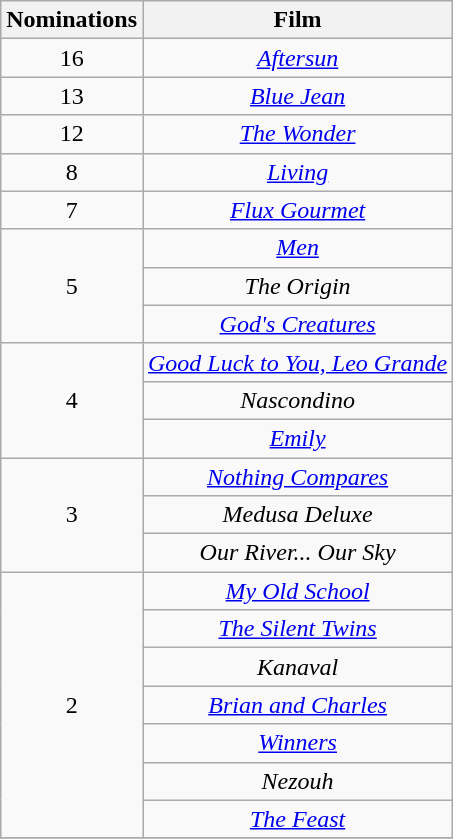<table class="wikitable plainrowheaders" style="text-align:center;">
<tr>
<th scope="col" style="width:55px;">Nominations</th>
<th scope="col" style="text-align:center;">Film</th>
</tr>
<tr>
<td rowspan="1" scope=row style="text-align:center">16</td>
<td><em><a href='#'>Aftersun</a></em></td>
</tr>
<tr>
<td rowspan="1" scope=row style="text-align:center">13</td>
<td><em><a href='#'>Blue Jean</a></em></td>
</tr>
<tr>
<td rowspan="1" scope=row style="text-align:center">12</td>
<td><em><a href='#'>The Wonder</a></em></td>
</tr>
<tr>
<td rowspan="1" scope=row style="text-align:center">8</td>
<td><em><a href='#'>Living</a></em></td>
</tr>
<tr>
<td rowspan="1" scope=row style="text-align:center">7</td>
<td><em><a href='#'>Flux Gourmet</a></em></td>
</tr>
<tr>
<td rowspan="3" scope=row style="text-align:center">5</td>
<td><em><a href='#'>Men</a></em></td>
</tr>
<tr>
<td><em>The Origin</em></td>
</tr>
<tr>
<td><em><a href='#'>God's Creatures</a></em></td>
</tr>
<tr>
<td rowspan="3" scope=row style="text-align:center">4</td>
<td><em><a href='#'>Good Luck to You, Leo Grande</a></em></td>
</tr>
<tr>
<td><em>Nascondino</em></td>
</tr>
<tr>
<td><em><a href='#'>Emily</a></em></td>
</tr>
<tr>
<td rowspan="3" scope=row style="text-align:center">3</td>
<td><em><a href='#'>Nothing Compares</a></em></td>
</tr>
<tr>
<td><em>Medusa Deluxe</em></td>
</tr>
<tr>
<td><em>Our River... Our Sky</em></td>
</tr>
<tr>
<td rowspan="7" scope=row style="text-align:center">2</td>
<td><em><a href='#'>My Old School</a></em></td>
</tr>
<tr>
<td><em><a href='#'>The Silent Twins</a></em></td>
</tr>
<tr>
<td><em>Kanaval</em></td>
</tr>
<tr>
<td><em><a href='#'>Brian and Charles</a></em></td>
</tr>
<tr>
<td><em><a href='#'>Winners</a></em></td>
</tr>
<tr>
<td><em>Nezouh</em></td>
</tr>
<tr>
<td><em><a href='#'>The Feast</a></em></td>
</tr>
<tr>
</tr>
</table>
